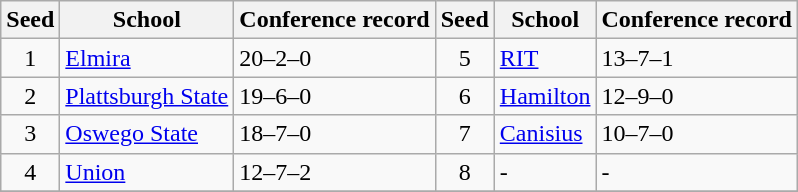<table class="wikitable">
<tr>
<th>Seed</th>
<th>School</th>
<th>Conference record</th>
<th>Seed</th>
<th>School</th>
<th>Conference record</th>
</tr>
<tr>
<td align=center>1</td>
<td><a href='#'>Elmira</a></td>
<td>20–2–0</td>
<td align=center>5</td>
<td><a href='#'>RIT</a></td>
<td>13–7–1</td>
</tr>
<tr>
<td align=center>2</td>
<td><a href='#'>Plattsburgh State</a></td>
<td>19–6–0</td>
<td align=center>6</td>
<td><a href='#'>Hamilton</a></td>
<td>12–9–0</td>
</tr>
<tr>
<td align=center>3</td>
<td><a href='#'>Oswego State</a></td>
<td>18–7–0</td>
<td align=center>7</td>
<td><a href='#'>Canisius</a></td>
<td>10–7–0</td>
</tr>
<tr>
<td align=center>4</td>
<td><a href='#'>Union</a></td>
<td>12–7–2</td>
<td align=center>8</td>
<td>-</td>
<td>-</td>
</tr>
<tr>
</tr>
</table>
